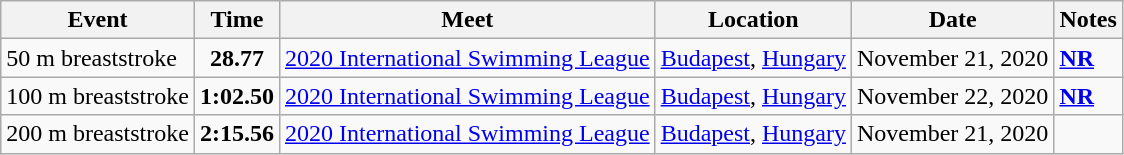<table class="wikitable">
<tr>
<th>Event</th>
<th>Time</th>
<th>Meet</th>
<th>Location</th>
<th>Date</th>
<th>Notes</th>
</tr>
<tr>
<td>50 m breaststroke</td>
<td style="text-align:center;"><strong>28.77</strong></td>
<td><a href='#'>2020 International Swimming League</a></td>
<td><a href='#'>Budapest</a>, <a href='#'>Hungary</a></td>
<td>November 21, 2020</td>
<td><strong><a href='#'>NR</a></strong></td>
</tr>
<tr>
<td>100 m breaststroke</td>
<td style="text-align:center;"><strong>1:02.50</strong></td>
<td><a href='#'>2020 International Swimming League</a></td>
<td><a href='#'>Budapest</a>, <a href='#'>Hungary</a></td>
<td>November 22, 2020</td>
<td><strong><a href='#'>NR</a></strong></td>
</tr>
<tr>
<td>200 m breaststroke</td>
<td style="text-align:center;"><strong>2:15.56</strong></td>
<td><a href='#'>2020 International Swimming League</a></td>
<td><a href='#'>Budapest</a>, <a href='#'>Hungary</a></td>
<td>November 21, 2020</td>
<td></td>
</tr>
</table>
